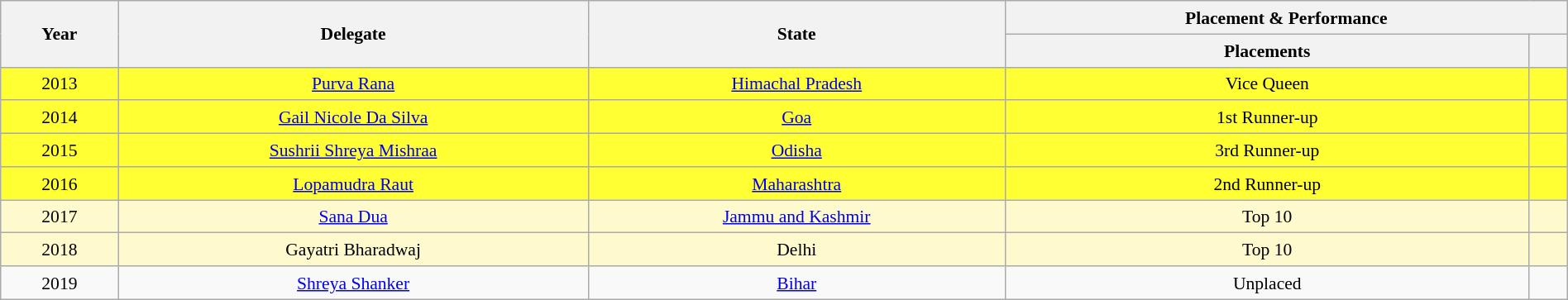<table class="wikitable" style="text-align:center; line-height:20px; font-size:90%; width:100%;">
<tr>
<th rowspan="2">Year</th>
<th rowspan="2">Delegate</th>
<th rowspan="2">State</th>
<th colspan="2">Placement & Performance</th>
</tr>
<tr>
<th>Placements</th>
<th></th>
</tr>
<tr style="background-color:#FFFF33;">
<td>2013</td>
<td><a href='#'>Purva Rana</a></td>
<td><a href='#'>Himachal Pradesh</a></td>
<td>Vice Queen</td>
<td style="background:;"></td>
</tr>
<tr style="background-color:#FFFF33;">
<td>2014</td>
<td><a href='#'>Gail Nicole Da Silva</a></td>
<td><a href='#'>Goa</a></td>
<td>1st Runner-up</td>
<td style="background:;"></td>
</tr>
<tr style="background-color:#FFFF33;">
<td>2015</td>
<td><a href='#'>Sushrii Shreya Mishraa</a></td>
<td><a href='#'>Odisha</a></td>
<td>3rd Runner-up</td>
<td style="background:;"></td>
</tr>
<tr style="background-color:#FFFF33;">
<td>2016</td>
<td><a href='#'>Lopamudra Raut</a></td>
<td><a href='#'>Maharashtra</a></td>
<td>2nd Runner-up</td>
<td style="background:;"></td>
</tr>
<tr style="background:#FFFACD;">
<td>2017</td>
<td><a href='#'>Sana Dua</a></td>
<td><a href='#'>Jammu and Kashmir</a></td>
<td>Top 10</td>
<td></td>
</tr>
<tr style="background:#FFFACD;">
<td>2018</td>
<td>Gayatri Bharadwaj</td>
<td>Delhi</td>
<td>Top 10</td>
<td style="background:;"></td>
</tr>
<tr>
<td>2019</td>
<td><a href='#'>Shreya Shanker</a></td>
<td><a href='#'>Bihar</a></td>
<td>Unplaced</td>
<td></td>
</tr>
</table>
